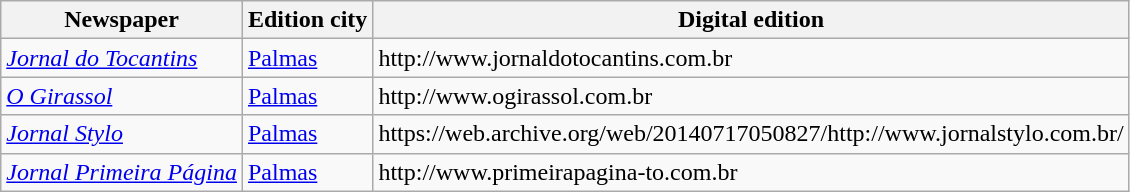<table class="wikitable sortable">
<tr style="text-align:center">
<th>Newspaper</th>
<th>Edition city</th>
<th>Digital edition</th>
</tr>
<tr>
<td><em><a href='#'>Jornal do Tocantins</a></em></td>
<td><a href='#'>Palmas</a></td>
<td>http://www.jornaldotocantins.com.br</td>
</tr>
<tr>
<td><em><a href='#'>O Girassol</a></em></td>
<td><a href='#'>Palmas</a></td>
<td>http://www.ogirassol.com.br</td>
</tr>
<tr>
<td><em><a href='#'>Jornal Stylo</a></em></td>
<td><a href='#'>Palmas</a></td>
<td>https://web.archive.org/web/20140717050827/http://www.jornalstylo.com.br/</td>
</tr>
<tr>
<td><em><a href='#'>Jornal Primeira Página</a></em></td>
<td><a href='#'>Palmas</a></td>
<td>http://www.primeirapagina-to.com.br</td>
</tr>
</table>
